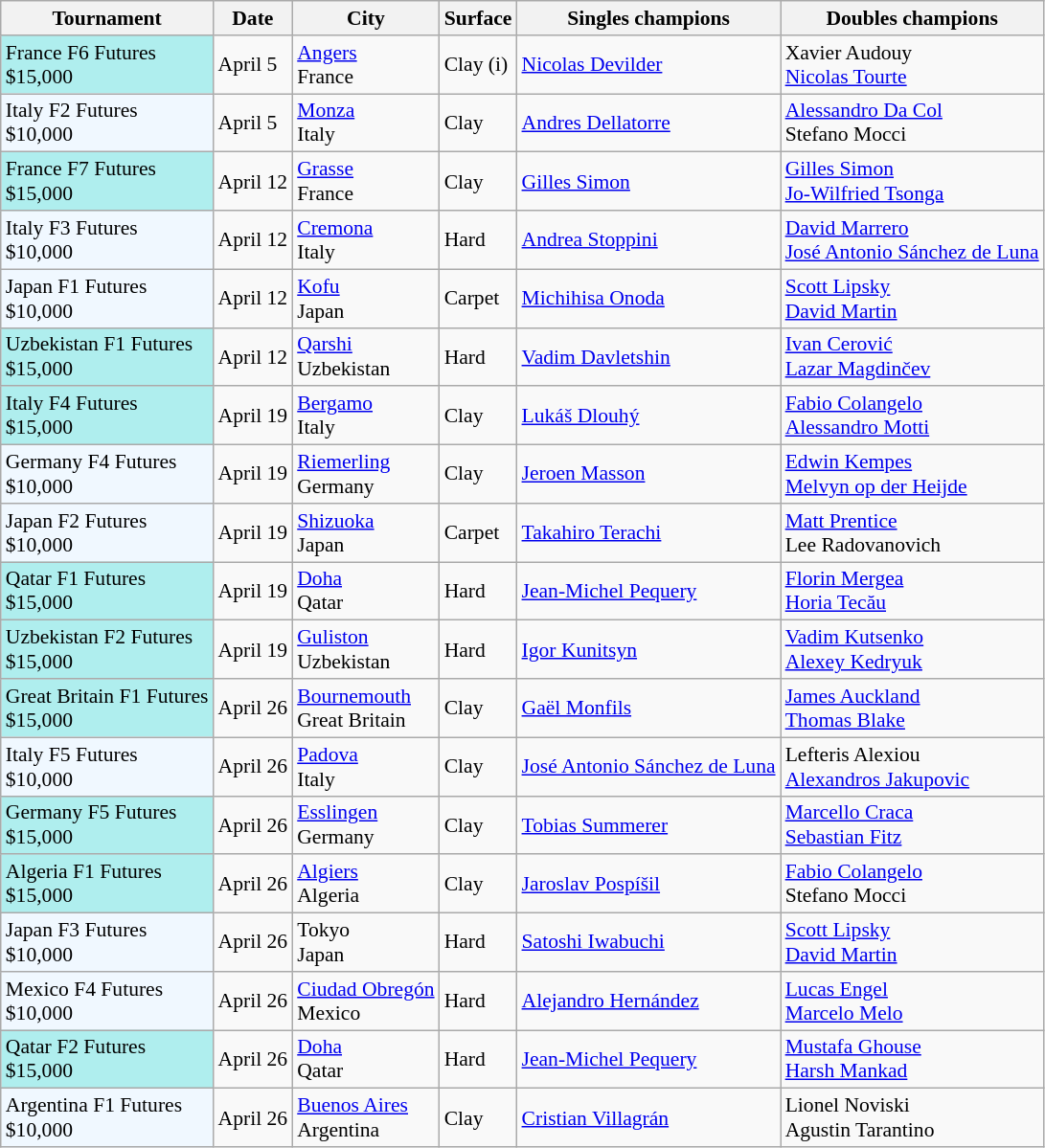<table class="sortable wikitable" style="font-size:90%">
<tr>
<th>Tournament</th>
<th>Date</th>
<th>City</th>
<th>Surface</th>
<th>Singles champions</th>
<th>Doubles champions</th>
</tr>
<tr>
<td style="background:#afeeee;">France F6 Futures<br>$15,000</td>
<td>April 5</td>
<td><a href='#'>Angers</a><br>France</td>
<td>Clay (i)</td>
<td> <a href='#'>Nicolas Devilder</a></td>
<td> Xavier Audouy<br> <a href='#'>Nicolas Tourte</a></td>
</tr>
<tr>
<td style="background:#f0f8ff;">Italy F2 Futures<br>$10,000</td>
<td>April 5</td>
<td><a href='#'>Monza</a><br>Italy</td>
<td>Clay</td>
<td> <a href='#'>Andres Dellatorre</a></td>
<td> <a href='#'>Alessandro Da Col</a><br> Stefano Mocci</td>
</tr>
<tr>
<td style="background:#afeeee;">France F7 Futures<br>$15,000</td>
<td>April 12</td>
<td><a href='#'>Grasse</a><br>France</td>
<td>Clay</td>
<td> <a href='#'>Gilles Simon</a></td>
<td> <a href='#'>Gilles Simon</a><br> <a href='#'>Jo-Wilfried Tsonga</a></td>
</tr>
<tr>
<td style="background:#f0f8ff;">Italy F3 Futures<br>$10,000</td>
<td>April 12</td>
<td><a href='#'>Cremona</a><br>Italy</td>
<td>Hard</td>
<td> <a href='#'>Andrea Stoppini</a></td>
<td> <a href='#'>David Marrero</a><br> <a href='#'>José Antonio Sánchez de Luna</a></td>
</tr>
<tr>
<td style="background:#f0f8ff;">Japan F1 Futures<br>$10,000</td>
<td>April 12</td>
<td><a href='#'>Kofu</a><br>Japan</td>
<td>Carpet</td>
<td> <a href='#'>Michihisa Onoda</a></td>
<td> <a href='#'>Scott Lipsky</a><br> <a href='#'>David Martin</a></td>
</tr>
<tr>
<td style="background:#afeeee;">Uzbekistan F1 Futures<br>$15,000</td>
<td>April 12</td>
<td><a href='#'>Qarshi</a><br>Uzbekistan</td>
<td>Hard</td>
<td> <a href='#'>Vadim Davletshin</a></td>
<td> <a href='#'>Ivan Cerović</a><br> <a href='#'>Lazar Magdinčev</a></td>
</tr>
<tr>
<td style="background:#afeeee;">Italy F4 Futures<br>$15,000</td>
<td>April 19</td>
<td><a href='#'>Bergamo</a><br>Italy</td>
<td>Clay</td>
<td> <a href='#'>Lukáš Dlouhý</a></td>
<td> <a href='#'>Fabio Colangelo</a><br> <a href='#'>Alessandro Motti</a></td>
</tr>
<tr>
<td style="background:#f0f8ff;">Germany F4 Futures<br>$10,000</td>
<td>April 19</td>
<td><a href='#'>Riemerling</a><br>Germany</td>
<td>Clay</td>
<td> <a href='#'>Jeroen Masson</a></td>
<td> <a href='#'>Edwin Kempes</a><br> <a href='#'>Melvyn op der Heijde</a></td>
</tr>
<tr>
<td style="background:#f0f8ff;">Japan F2 Futures<br>$10,000</td>
<td>April 19</td>
<td><a href='#'>Shizuoka</a><br>Japan</td>
<td>Carpet</td>
<td> <a href='#'>Takahiro Terachi</a></td>
<td> <a href='#'>Matt Prentice</a><br> Lee Radovanovich</td>
</tr>
<tr>
<td style="background:#afeeee;">Qatar F1 Futures<br>$15,000</td>
<td>April 19</td>
<td><a href='#'>Doha</a><br>Qatar</td>
<td>Hard</td>
<td> <a href='#'>Jean-Michel Pequery</a></td>
<td> <a href='#'>Florin Mergea</a><br> <a href='#'>Horia Tecău</a></td>
</tr>
<tr>
<td style="background:#afeeee;">Uzbekistan F2 Futures<br>$15,000</td>
<td>April 19</td>
<td><a href='#'>Guliston</a><br>Uzbekistan</td>
<td>Hard</td>
<td> <a href='#'>Igor Kunitsyn</a></td>
<td> <a href='#'>Vadim Kutsenko</a><br> <a href='#'>Alexey Kedryuk</a></td>
</tr>
<tr>
<td style="background:#afeeee;">Great Britain F1 Futures<br>$15,000</td>
<td>April 26</td>
<td><a href='#'>Bournemouth</a><br>Great Britain</td>
<td>Clay</td>
<td> <a href='#'>Gaël Monfils</a></td>
<td> <a href='#'>James Auckland</a><br> <a href='#'>Thomas Blake</a></td>
</tr>
<tr>
<td style="background:#f0f8ff;">Italy F5 Futures<br>$10,000</td>
<td>April 26</td>
<td><a href='#'>Padova</a><br>Italy</td>
<td>Clay</td>
<td> <a href='#'>José Antonio Sánchez de Luna</a></td>
<td> Lefteris Alexiou<br> <a href='#'>Alexandros Jakupovic</a></td>
</tr>
<tr>
<td style="background:#afeeee;">Germany F5 Futures<br>$15,000</td>
<td>April 26</td>
<td><a href='#'>Esslingen</a><br>Germany</td>
<td>Clay</td>
<td> <a href='#'>Tobias Summerer</a></td>
<td> <a href='#'>Marcello Craca</a><br> <a href='#'>Sebastian Fitz</a></td>
</tr>
<tr>
<td style="background:#afeeee;">Algeria F1 Futures<br>$15,000</td>
<td>April 26</td>
<td><a href='#'>Algiers</a><br>Algeria</td>
<td>Clay</td>
<td> <a href='#'>Jaroslav Pospíšil</a></td>
<td> <a href='#'>Fabio Colangelo</a><br> Stefano Mocci</td>
</tr>
<tr>
<td style="background:#f0f8ff;">Japan F3 Futures<br>$10,000</td>
<td>April 26</td>
<td>Tokyo<br>Japan</td>
<td>Hard</td>
<td> <a href='#'>Satoshi Iwabuchi</a></td>
<td> <a href='#'>Scott Lipsky</a><br> <a href='#'>David Martin</a></td>
</tr>
<tr>
<td style="background:#f0f8ff;">Mexico F4 Futures<br>$10,000</td>
<td>April 26</td>
<td><a href='#'>Ciudad Obregón</a><br>Mexico</td>
<td>Hard</td>
<td> <a href='#'>Alejandro Hernández</a></td>
<td> <a href='#'>Lucas Engel</a><br> <a href='#'>Marcelo Melo</a></td>
</tr>
<tr>
<td style="background:#afeeee;">Qatar F2 Futures<br>$15,000</td>
<td>April 26</td>
<td><a href='#'>Doha</a><br>Qatar</td>
<td>Hard</td>
<td> <a href='#'>Jean-Michel Pequery</a></td>
<td> <a href='#'>Mustafa Ghouse</a><br> <a href='#'>Harsh Mankad</a></td>
</tr>
<tr>
<td style="background:#f0f8ff;">Argentina F1 Futures<br>$10,000</td>
<td>April 26</td>
<td><a href='#'>Buenos Aires</a><br>Argentina</td>
<td>Clay</td>
<td> <a href='#'>Cristian Villagrán</a></td>
<td> Lionel Noviski<br> Agustin Tarantino</td>
</tr>
</table>
